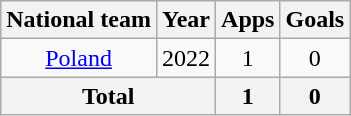<table class="wikitable" style="text-align:center">
<tr>
<th>National team</th>
<th>Year</th>
<th>Apps</th>
<th>Goals</th>
</tr>
<tr>
<td rowspan="1"><a href='#'>Poland</a></td>
<td>2022</td>
<td>1</td>
<td>0</td>
</tr>
<tr>
<th colspan="2">Total</th>
<th>1</th>
<th>0</th>
</tr>
</table>
